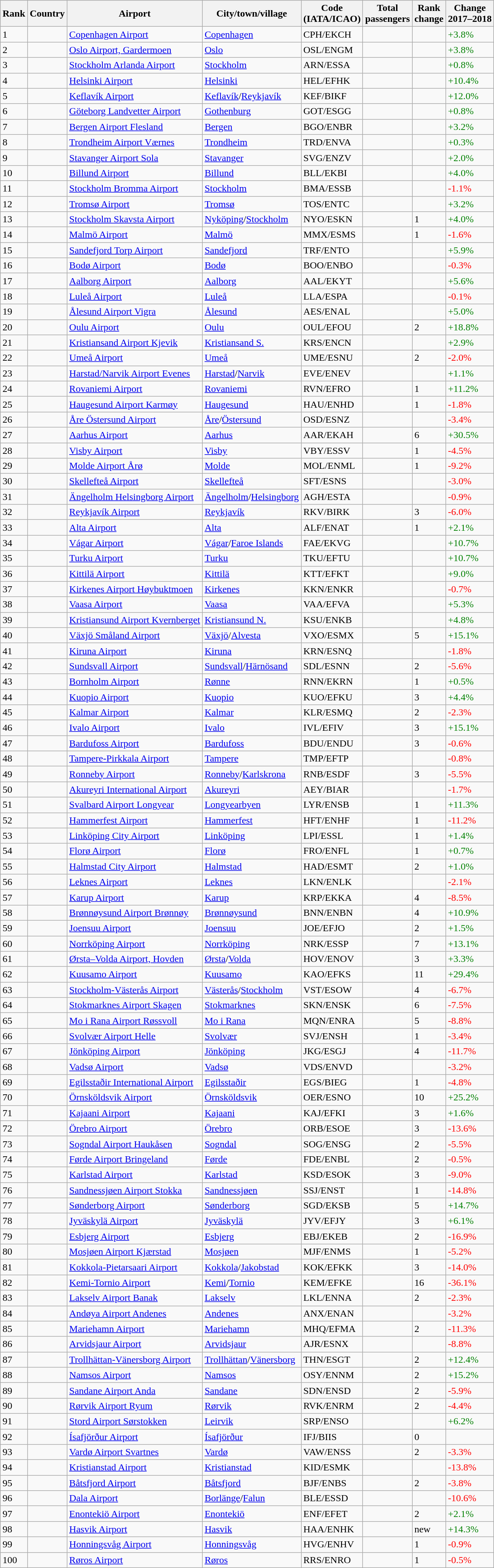<table class="wikitable sortable">
<tr>
<th>Rank</th>
<th>Country</th>
<th>Airport</th>
<th>City/town/village</th>
<th>Code<br>(IATA/ICAO)</th>
<th>Total<br>passengers</th>
<th>Rank<br>change</th>
<th>Change<br>2017–2018</th>
</tr>
<tr>
<td>1</td>
<td></td>
<td><a href='#'>Copenhagen Airport</a></td>
<td><a href='#'>Copenhagen</a></td>
<td>CPH/EKCH</td>
<td></td>
<td></td>
<td style="color:green">+3.8%</td>
</tr>
<tr>
<td>2</td>
<td></td>
<td><a href='#'>Oslo Airport, Gardermoen</a></td>
<td><a href='#'>Oslo</a></td>
<td>OSL/ENGM</td>
<td></td>
<td></td>
<td style="color:green">+3.8%</td>
</tr>
<tr>
<td>3</td>
<td></td>
<td><a href='#'>Stockholm Arlanda Airport</a></td>
<td><a href='#'>Stockholm</a></td>
<td>ARN/ESSA</td>
<td></td>
<td></td>
<td style="color:green">+0.8%</td>
</tr>
<tr>
<td>4</td>
<td></td>
<td><a href='#'>Helsinki Airport</a></td>
<td><a href='#'>Helsinki</a></td>
<td>HEL/EFHK</td>
<td></td>
<td></td>
<td style="color:green">+10.4%</td>
</tr>
<tr>
<td>5</td>
<td></td>
<td><a href='#'>Keflavík Airport</a></td>
<td><a href='#'>Keflavík</a>/<a href='#'>Reykjavík</a></td>
<td>KEF/BIKF</td>
<td></td>
<td></td>
<td style="color:green">+12.0%</td>
</tr>
<tr>
<td>6</td>
<td></td>
<td><a href='#'>Göteborg Landvetter Airport</a></td>
<td><a href='#'>Gothenburg</a></td>
<td>GOT/ESGG</td>
<td></td>
<td></td>
<td style="color:green">+0.8%</td>
</tr>
<tr>
<td>7</td>
<td></td>
<td><a href='#'>Bergen Airport Flesland</a></td>
<td><a href='#'>Bergen</a></td>
<td>BGO/ENBR</td>
<td></td>
<td></td>
<td style="color:green">+3.2%</td>
</tr>
<tr>
<td>8</td>
<td></td>
<td><a href='#'>Trondheim Airport Værnes</a></td>
<td><a href='#'>Trondheim</a></td>
<td>TRD/ENVA</td>
<td></td>
<td></td>
<td style="color:green">+0.3%</td>
</tr>
<tr>
<td>9</td>
<td></td>
<td><a href='#'>Stavanger Airport Sola</a></td>
<td><a href='#'>Stavanger</a></td>
<td>SVG/ENZV</td>
<td></td>
<td></td>
<td style="color:green">+2.0%</td>
</tr>
<tr>
<td>10</td>
<td></td>
<td><a href='#'>Billund Airport</a></td>
<td><a href='#'>Billund</a></td>
<td>BLL/EKBI</td>
<td></td>
<td></td>
<td style="color:green">+4.0%</td>
</tr>
<tr>
<td>11</td>
<td></td>
<td><a href='#'>Stockholm Bromma Airport</a></td>
<td><a href='#'>Stockholm</a></td>
<td>BMA/ESSB</td>
<td></td>
<td></td>
<td style="color:red">-1.1%</td>
</tr>
<tr>
<td>12</td>
<td></td>
<td><a href='#'>Tromsø Airport</a></td>
<td><a href='#'>Tromsø</a></td>
<td>TOS/ENTC</td>
<td></td>
<td></td>
<td style="color:green">+3.2%</td>
</tr>
<tr>
<td>13</td>
<td></td>
<td><a href='#'>Stockholm Skavsta Airport</a></td>
<td><a href='#'>Nyköping</a>/<a href='#'>Stockholm</a></td>
<td>NYO/ESKN</td>
<td></td>
<td>1</td>
<td style="color:green">+4.0%</td>
</tr>
<tr>
<td>14</td>
<td></td>
<td><a href='#'>Malmö Airport</a></td>
<td><a href='#'>Malmö</a></td>
<td>MMX/ESMS</td>
<td></td>
<td>1</td>
<td style="color:red">-1.6%</td>
</tr>
<tr>
<td>15</td>
<td></td>
<td><a href='#'>Sandefjord Torp Airport</a></td>
<td><a href='#'>Sandefjord</a></td>
<td>TRF/ENTO</td>
<td></td>
<td></td>
<td style="color:green">+5.9%</td>
</tr>
<tr>
<td>16</td>
<td></td>
<td><a href='#'>Bodø Airport</a></td>
<td><a href='#'>Bodø</a></td>
<td>BOO/ENBO</td>
<td></td>
<td></td>
<td style="color:red">-0.3%</td>
</tr>
<tr>
<td>17</td>
<td></td>
<td><a href='#'>Aalborg Airport</a></td>
<td><a href='#'>Aalborg</a></td>
<td>AAL/EKYT</td>
<td></td>
<td></td>
<td style="color:green">+5.6%</td>
</tr>
<tr>
<td>18</td>
<td></td>
<td><a href='#'>Luleå Airport</a></td>
<td><a href='#'>Luleå</a></td>
<td>LLA/ESPA</td>
<td></td>
<td></td>
<td style="color:red">-0.1%</td>
</tr>
<tr>
<td>19</td>
<td></td>
<td><a href='#'>Ålesund Airport Vigra</a></td>
<td><a href='#'>Ålesund</a></td>
<td>AES/ENAL</td>
<td></td>
<td></td>
<td style="color:green">+5.0%</td>
</tr>
<tr>
<td>20</td>
<td></td>
<td><a href='#'>Oulu Airport</a></td>
<td><a href='#'>Oulu</a></td>
<td>OUL/EFOU</td>
<td></td>
<td>2</td>
<td style="color:green">+18.8%</td>
</tr>
<tr>
<td>21</td>
<td></td>
<td><a href='#'>Kristiansand Airport Kjevik</a></td>
<td><a href='#'>Kristiansand S.</a></td>
<td>KRS/ENCN</td>
<td></td>
<td></td>
<td style="color:green">+2.9%</td>
</tr>
<tr>
<td>22</td>
<td></td>
<td><a href='#'>Umeå Airport</a></td>
<td><a href='#'>Umeå</a></td>
<td>UME/ESNU</td>
<td></td>
<td>2</td>
<td style="color:red">-2.0%</td>
</tr>
<tr>
<td>23</td>
<td></td>
<td><a href='#'>Harstad/Narvik Airport Evenes</a></td>
<td><a href='#'>Harstad</a>/<a href='#'>Narvik</a></td>
<td>EVE/ENEV</td>
<td></td>
<td></td>
<td style="color:green">+1.1%</td>
</tr>
<tr>
<td>24</td>
<td></td>
<td><a href='#'>Rovaniemi Airport</a></td>
<td><a href='#'>Rovaniemi</a></td>
<td>RVN/EFRO</td>
<td></td>
<td>1</td>
<td style="color:green">+11.2%</td>
</tr>
<tr>
<td>25</td>
<td></td>
<td><a href='#'>Haugesund Airport Karmøy</a></td>
<td><a href='#'>Haugesund</a></td>
<td>HAU/ENHD</td>
<td></td>
<td>1</td>
<td style="color:red">-1.8%</td>
</tr>
<tr>
<td>26</td>
<td></td>
<td><a href='#'>Åre Östersund Airport</a></td>
<td><a href='#'>Åre</a>/<a href='#'>Östersund</a></td>
<td>OSD/ESNZ</td>
<td></td>
<td></td>
<td style="color:red">-3.4%</td>
</tr>
<tr>
<td>27</td>
<td></td>
<td><a href='#'>Aarhus Airport</a></td>
<td><a href='#'>Aarhus</a></td>
<td>AAR/EKAH</td>
<td></td>
<td>6</td>
<td style="color:green">+30.5%</td>
</tr>
<tr>
<td>28</td>
<td></td>
<td><a href='#'>Visby Airport</a></td>
<td><a href='#'>Visby</a></td>
<td>VBY/ESSV</td>
<td></td>
<td>1</td>
<td style="color:red">-4.5%</td>
</tr>
<tr>
<td>29</td>
<td></td>
<td><a href='#'>Molde Airport Årø</a></td>
<td><a href='#'>Molde</a></td>
<td>MOL/ENML</td>
<td></td>
<td>1</td>
<td style="color:red">-9.2%</td>
</tr>
<tr>
<td>30</td>
<td></td>
<td><a href='#'>Skellefteå Airport</a></td>
<td><a href='#'>Skellefteå</a></td>
<td>SFT/ESNS</td>
<td></td>
<td></td>
<td style="color:red">-3.0%</td>
</tr>
<tr>
<td>31</td>
<td></td>
<td><a href='#'>Ängelholm Helsingborg Airport</a></td>
<td><a href='#'>Ängelholm</a>/<a href='#'>Helsingborg</a></td>
<td>AGH/ESTA</td>
<td></td>
<td></td>
<td style="color:red">-0.9%</td>
</tr>
<tr>
<td>32</td>
<td></td>
<td><a href='#'>Reykjavík Airport</a></td>
<td><a href='#'>Reykjavík</a></td>
<td>RKV/BIRK</td>
<td></td>
<td>3</td>
<td style="color:red">-6.0%</td>
</tr>
<tr>
<td>33</td>
<td></td>
<td><a href='#'>Alta Airport</a></td>
<td><a href='#'>Alta</a></td>
<td>ALF/ENAT</td>
<td></td>
<td>1</td>
<td style="color:green">+2.1%</td>
</tr>
<tr>
<td>34</td>
<td></td>
<td><a href='#'>Vágar Airport</a></td>
<td><a href='#'>Vágar</a>/<a href='#'>Faroe Islands</a></td>
<td>FAE/EKVG</td>
<td></td>
<td></td>
<td style="color:green">+10.7%</td>
</tr>
<tr>
<td>35</td>
<td></td>
<td><a href='#'>Turku Airport</a></td>
<td><a href='#'>Turku</a></td>
<td>TKU/EFTU</td>
<td></td>
<td></td>
<td style="color:green">+10.7%</td>
</tr>
<tr>
<td>36</td>
<td></td>
<td><a href='#'>Kittilä Airport</a></td>
<td><a href='#'>Kittilä</a></td>
<td>KTT/EFKT</td>
<td></td>
<td></td>
<td style="color:green">+9.0%</td>
</tr>
<tr>
<td>37</td>
<td></td>
<td><a href='#'>Kirkenes Airport Høybuktmoen</a></td>
<td><a href='#'>Kirkenes</a></td>
<td>KKN/ENKR</td>
<td></td>
<td></td>
<td style="color:red">-0.7%</td>
</tr>
<tr>
<td>38</td>
<td></td>
<td><a href='#'>Vaasa Airport</a></td>
<td><a href='#'>Vaasa</a></td>
<td>VAA/EFVA</td>
<td></td>
<td></td>
<td style="color:green">+5.3%</td>
</tr>
<tr>
<td>39</td>
<td></td>
<td><a href='#'>Kristiansund Airport Kvernberget</a></td>
<td><a href='#'>Kristiansund N.</a></td>
<td>KSU/ENKB</td>
<td></td>
<td></td>
<td style="color:green">+4.8%</td>
</tr>
<tr>
<td>40</td>
<td></td>
<td><a href='#'>Växjö Småland Airport</a></td>
<td><a href='#'>Växjö</a>/<a href='#'>Alvesta</a></td>
<td>VXO/ESMX</td>
<td></td>
<td>5</td>
<td style="color:green">+15.1%</td>
</tr>
<tr>
<td>41</td>
<td></td>
<td><a href='#'>Kiruna Airport</a></td>
<td><a href='#'>Kiruna</a></td>
<td>KRN/ESNQ</td>
<td></td>
<td></td>
<td style="color:red">-1.8%</td>
</tr>
<tr>
<td>42</td>
<td></td>
<td><a href='#'>Sundsvall Airport</a></td>
<td><a href='#'>Sundsvall</a>/<a href='#'>Härnösand</a></td>
<td>SDL/ESNN</td>
<td></td>
<td>2</td>
<td style="color:red">-5.6%</td>
</tr>
<tr>
<td>43</td>
<td></td>
<td><a href='#'>Bornholm Airport</a></td>
<td><a href='#'>Rønne</a></td>
<td>RNN/EKRN</td>
<td></td>
<td>1</td>
<td style="color:green">+0.5%</td>
</tr>
<tr>
<td>44</td>
<td></td>
<td><a href='#'>Kuopio Airport</a></td>
<td><a href='#'>Kuopio</a></td>
<td>KUO/EFKU</td>
<td></td>
<td>3</td>
<td style="color:green">+4.4%</td>
</tr>
<tr>
<td>45</td>
<td></td>
<td><a href='#'>Kalmar Airport</a></td>
<td><a href='#'>Kalmar</a></td>
<td>KLR/ESMQ</td>
<td></td>
<td>2</td>
<td style="color:red">-2.3%</td>
</tr>
<tr>
<td>46</td>
<td></td>
<td><a href='#'>Ivalo Airport</a></td>
<td><a href='#'>Ivalo</a></td>
<td>IVL/EFIV</td>
<td></td>
<td>3</td>
<td style="color:green">+15.1%</td>
</tr>
<tr>
<td>47</td>
<td></td>
<td><a href='#'>Bardufoss Airport</a></td>
<td><a href='#'>Bardufoss</a></td>
<td>BDU/ENDU</td>
<td></td>
<td>3</td>
<td style="color:red">-0.6%</td>
</tr>
<tr>
<td>48</td>
<td></td>
<td><a href='#'>Tampere-Pirkkala Airport</a></td>
<td><a href='#'>Tampere</a></td>
<td>TMP/EFTP</td>
<td></td>
<td></td>
<td style="color:red">-0.8%</td>
</tr>
<tr>
<td>49</td>
<td></td>
<td><a href='#'>Ronneby Airport</a></td>
<td><a href='#'>Ronneby</a>/<a href='#'>Karlskrona</a></td>
<td>RNB/ESDF</td>
<td></td>
<td>3</td>
<td style="color:red">-5.5%</td>
</tr>
<tr>
<td>50</td>
<td></td>
<td><a href='#'>Akureyri International Airport</a></td>
<td><a href='#'>Akureyri</a></td>
<td>AEY/BIAR</td>
<td></td>
<td></td>
<td style="color:red">-1.7%</td>
</tr>
<tr>
<td>51</td>
<td></td>
<td><a href='#'>Svalbard Airport Longyear</a></td>
<td><a href='#'>Longyearbyen</a></td>
<td>LYR/ENSB</td>
<td></td>
<td>1</td>
<td style="color:green">+11.3%</td>
</tr>
<tr>
<td>52</td>
<td></td>
<td><a href='#'>Hammerfest Airport</a></td>
<td><a href='#'>Hammerfest</a></td>
<td>HFT/ENHF</td>
<td></td>
<td>1</td>
<td style="color:red">-11.2%</td>
</tr>
<tr>
<td>53</td>
<td></td>
<td><a href='#'>Linköping City Airport</a></td>
<td><a href='#'>Linköping</a></td>
<td>LPI/ESSL</td>
<td></td>
<td>1</td>
<td style="color:green">+1.4%</td>
</tr>
<tr>
<td>54</td>
<td></td>
<td><a href='#'>Florø Airport</a></td>
<td><a href='#'>Florø</a></td>
<td>FRO/ENFL</td>
<td></td>
<td>1</td>
<td style="color:green">+0.7%</td>
</tr>
<tr>
<td>55</td>
<td></td>
<td><a href='#'>Halmstad City Airport</a></td>
<td><a href='#'>Halmstad</a></td>
<td>HAD/ESMT</td>
<td></td>
<td>2</td>
<td style="color:green">+1.0%</td>
</tr>
<tr>
<td>56</td>
<td></td>
<td><a href='#'>Leknes Airport</a></td>
<td><a href='#'>Leknes</a></td>
<td>LKN/ENLK</td>
<td></td>
<td></td>
<td style="color:red">-2.1%</td>
</tr>
<tr>
<td>57</td>
<td></td>
<td><a href='#'>Karup Airport</a></td>
<td><a href='#'>Karup</a></td>
<td>KRP/EKKA</td>
<td></td>
<td>4</td>
<td style="color:red">-8.5%</td>
</tr>
<tr>
<td>58</td>
<td></td>
<td><a href='#'>Brønnøysund Airport Brønnøy</a></td>
<td><a href='#'>Brønnøysund</a></td>
<td>BNN/ENBN</td>
<td></td>
<td>4</td>
<td style="color:green">+10.9%</td>
</tr>
<tr>
<td>59</td>
<td></td>
<td><a href='#'>Joensuu Airport</a></td>
<td><a href='#'>Joensuu</a></td>
<td>JOE/EFJO</td>
<td></td>
<td>2</td>
<td style="color:green">+1.5%</td>
</tr>
<tr>
<td>60</td>
<td></td>
<td><a href='#'>Norrköping Airport</a></td>
<td><a href='#'>Norrköping</a></td>
<td>NRK/ESSP</td>
<td></td>
<td>7</td>
<td style="color:green">+13.1%</td>
</tr>
<tr>
<td>61</td>
<td></td>
<td><a href='#'>Ørsta–Volda Airport, Hovden</a></td>
<td><a href='#'>Ørsta</a>/<a href='#'>Volda</a></td>
<td>HOV/ENOV</td>
<td></td>
<td>3</td>
<td style="color:green">+3.3%</td>
</tr>
<tr>
<td>62</td>
<td></td>
<td><a href='#'>Kuusamo Airport</a></td>
<td><a href='#'>Kuusamo</a></td>
<td>KAO/EFKS</td>
<td></td>
<td>11</td>
<td style="color:green">+29.4%</td>
</tr>
<tr>
<td>63</td>
<td></td>
<td><a href='#'>Stockholm-Västerås Airport</a></td>
<td><a href='#'>Västerås</a>/<a href='#'>Stockholm</a></td>
<td>VST/ESOW</td>
<td></td>
<td>4</td>
<td style="color:red">-6.7%</td>
</tr>
<tr>
<td>64</td>
<td></td>
<td><a href='#'>Stokmarknes Airport Skagen</a></td>
<td><a href='#'>Stokmarknes</a></td>
<td>SKN/ENSK</td>
<td></td>
<td>6</td>
<td style="color:red">-7.5%</td>
</tr>
<tr>
<td>65</td>
<td></td>
<td><a href='#'>Mo i Rana Airport Røssvoll</a></td>
<td><a href='#'>Mo i Rana</a></td>
<td>MQN/ENRA</td>
<td></td>
<td>5</td>
<td style="color:red">-8.8%</td>
</tr>
<tr>
<td>66</td>
<td></td>
<td><a href='#'>Svolvær Airport Helle</a></td>
<td><a href='#'>Svolvær</a></td>
<td>SVJ/ENSH</td>
<td></td>
<td>1</td>
<td style="color:red">-3.4%</td>
</tr>
<tr>
<td>67</td>
<td></td>
<td><a href='#'>Jönköping Airport</a></td>
<td><a href='#'>Jönköping</a></td>
<td>JKG/ESGJ</td>
<td></td>
<td>4</td>
<td style="color:red">-11.7%</td>
</tr>
<tr>
<td>68</td>
<td></td>
<td><a href='#'>Vadsø Airport</a></td>
<td><a href='#'>Vadsø</a></td>
<td>VDS/ENVD</td>
<td></td>
<td></td>
<td style="color:red">-3.2%</td>
</tr>
<tr>
<td>69</td>
<td></td>
<td><a href='#'>Egilsstaðir International Airport</a></td>
<td><a href='#'>Egilsstaðir</a></td>
<td>EGS/BIEG</td>
<td></td>
<td>1</td>
<td style="color:red">-4.8%</td>
</tr>
<tr>
<td>70</td>
<td></td>
<td><a href='#'>Örnsköldsvik Airport</a></td>
<td><a href='#'>Örnsköldsvik</a></td>
<td>OER/ESNO</td>
<td></td>
<td>10</td>
<td style="color:green">+25.2%</td>
</tr>
<tr>
<td>71</td>
<td></td>
<td><a href='#'>Kajaani Airport</a></td>
<td><a href='#'>Kajaani</a></td>
<td>KAJ/EFKI</td>
<td></td>
<td>3</td>
<td style="color:green">+1.6%</td>
</tr>
<tr>
<td>72</td>
<td></td>
<td><a href='#'>Örebro Airport</a></td>
<td><a href='#'>Örebro</a></td>
<td>ORB/ESOE</td>
<td></td>
<td>3</td>
<td style="color:red">-13.6%</td>
</tr>
<tr>
<td>73</td>
<td></td>
<td><a href='#'>Sogndal Airport Haukåsen</a></td>
<td><a href='#'>Sogndal</a></td>
<td>SOG/ENSG</td>
<td></td>
<td>2</td>
<td style="color:red">-5.5%</td>
</tr>
<tr>
<td>74</td>
<td></td>
<td><a href='#'>Førde Airport Bringeland</a></td>
<td><a href='#'>Førde</a></td>
<td>FDE/ENBL</td>
<td></td>
<td>2</td>
<td style="color:red">-0.5%</td>
</tr>
<tr>
<td>75</td>
<td></td>
<td><a href='#'>Karlstad Airport</a></td>
<td><a href='#'>Karlstad</a></td>
<td>KSD/ESOK</td>
<td></td>
<td>3</td>
<td style="color:red">-9.0%</td>
</tr>
<tr>
<td>76</td>
<td></td>
<td><a href='#'>Sandnessjøen Airport Stokka</a></td>
<td><a href='#'>Sandnessjøen</a></td>
<td>SSJ/ENST</td>
<td></td>
<td>1</td>
<td style="color:red">-14.8%</td>
</tr>
<tr>
<td>77</td>
<td></td>
<td><a href='#'>Sønderborg Airport</a></td>
<td><a href='#'>Sønderborg</a></td>
<td>SGD/EKSB</td>
<td></td>
<td>5</td>
<td style="color:green">+14.7%</td>
</tr>
<tr>
<td>78</td>
<td></td>
<td><a href='#'>Jyväskylä Airport</a></td>
<td><a href='#'>Jyväskylä</a></td>
<td>JYV/EFJY</td>
<td></td>
<td>3</td>
<td style="color:green">+6.1%</td>
</tr>
<tr>
<td>79</td>
<td></td>
<td><a href='#'>Esbjerg Airport</a></td>
<td><a href='#'>Esbjerg</a></td>
<td>EBJ/EKEB</td>
<td></td>
<td>2</td>
<td style="color:red">-16.9%</td>
</tr>
<tr>
<td>80</td>
<td></td>
<td><a href='#'>Mosjøen Airport Kjærstad</a></td>
<td><a href='#'>Mosjøen</a></td>
<td>MJF/ENMS</td>
<td></td>
<td>1</td>
<td style="color:red">-5.2%</td>
</tr>
<tr>
<td>81</td>
<td></td>
<td><a href='#'>Kokkola-Pietarsaari Airport</a></td>
<td><a href='#'>Kokkola</a>/<a href='#'>Jakobstad</a></td>
<td>KOK/EFKK</td>
<td></td>
<td>3</td>
<td style="color:red">-14.0%</td>
</tr>
<tr>
<td>82</td>
<td></td>
<td><a href='#'>Kemi-Tornio Airport</a></td>
<td><a href='#'>Kemi</a>/<a href='#'>Tornio</a></td>
<td>KEM/EFKE</td>
<td></td>
<td>16</td>
<td style="color:red">-36.1%</td>
</tr>
<tr>
<td>83</td>
<td></td>
<td><a href='#'>Lakselv Airport Banak</a></td>
<td><a href='#'>Lakselv</a></td>
<td>LKL/ENNA</td>
<td></td>
<td>2</td>
<td style="color:red">-2.3%</td>
</tr>
<tr>
<td>84</td>
<td></td>
<td><a href='#'>Andøya Airport Andenes</a></td>
<td><a href='#'>Andenes</a></td>
<td>ANX/ENAN</td>
<td></td>
<td></td>
<td style="color:red">-3.2%</td>
</tr>
<tr>
<td>85</td>
<td></td>
<td><a href='#'>Mariehamn Airport</a></td>
<td><a href='#'>Mariehamn</a></td>
<td>MHQ/EFMA</td>
<td></td>
<td>2</td>
<td style="color:red">-11.3%</td>
</tr>
<tr>
<td>86</td>
<td></td>
<td><a href='#'>Arvidsjaur Airport</a></td>
<td><a href='#'>Arvidsjaur</a></td>
<td>AJR/ESNX</td>
<td></td>
<td></td>
<td style="color:red">-8.8%</td>
</tr>
<tr>
<td>87</td>
<td></td>
<td><a href='#'>Trollhättan-Vänersborg Airport</a></td>
<td><a href='#'>Trollhättan</a>/<a href='#'>Vänersborg</a></td>
<td>THN/ESGT</td>
<td></td>
<td>2</td>
<td style="color:green">+12.4%</td>
</tr>
<tr>
<td>88</td>
<td></td>
<td><a href='#'>Namsos Airport</a></td>
<td><a href='#'>Namsos</a></td>
<td>OSY/ENNM</td>
<td></td>
<td>2</td>
<td style="color:green">+15.2%</td>
</tr>
<tr>
<td>89</td>
<td></td>
<td><a href='#'>Sandane Airport Anda</a></td>
<td><a href='#'>Sandane</a></td>
<td>SDN/ENSD</td>
<td></td>
<td>2</td>
<td style="color:red">-5.9%</td>
</tr>
<tr>
<td>90</td>
<td></td>
<td><a href='#'>Rørvik Airport Ryum</a></td>
<td><a href='#'>Rørvik</a></td>
<td>RVK/ENRM</td>
<td></td>
<td>2</td>
<td style="color:red">-4.4%</td>
</tr>
<tr>
<td>91</td>
<td></td>
<td><a href='#'>Stord Airport Sørstokken</a></td>
<td><a href='#'>Leirvik</a></td>
<td>SRP/ENSO</td>
<td></td>
<td></td>
<td style="color:green">+6.2%</td>
</tr>
<tr>
<td>92</td>
<td></td>
<td><a href='#'>Ísafjörður Airport</a></td>
<td><a href='#'>Ísafjörður</a></td>
<td>IFJ/BIIS</td>
<td></td>
<td>0</td>
<td style="color:red"></td>
</tr>
<tr>
<td>93</td>
<td></td>
<td><a href='#'>Vardø Airport Svartnes</a></td>
<td><a href='#'>Vardø</a></td>
<td>VAW/ENSS</td>
<td></td>
<td>2</td>
<td style="color:red">-3.3%</td>
</tr>
<tr>
<td>94</td>
<td></td>
<td><a href='#'>Kristianstad Airport</a></td>
<td><a href='#'>Kristianstad</a></td>
<td>KID/ESMK</td>
<td></td>
<td></td>
<td style="color:red">-13.8%</td>
</tr>
<tr>
<td>95</td>
<td></td>
<td><a href='#'>Båtsfjord Airport</a></td>
<td><a href='#'>Båtsfjord</a></td>
<td>BJF/ENBS</td>
<td></td>
<td>2</td>
<td style="color:red">-3.8%</td>
</tr>
<tr>
<td>96</td>
<td></td>
<td><a href='#'>Dala Airport</a></td>
<td><a href='#'>Borlänge</a>/<a href='#'>Falun</a></td>
<td>BLE/ESSD</td>
<td></td>
<td></td>
<td style="color:red">-10.6%</td>
</tr>
<tr>
<td>97</td>
<td></td>
<td><a href='#'>Enontekiö Airport</a></td>
<td><a href='#'>Enontekiö</a></td>
<td>ENF/EFET</td>
<td></td>
<td>2</td>
<td style="color:green">+2.1%</td>
</tr>
<tr>
<td>98</td>
<td></td>
<td><a href='#'>Hasvik Airport</a></td>
<td><a href='#'>Hasvik</a></td>
<td>HAA/ENHK</td>
<td></td>
<td>new</td>
<td style="color:green">+14.3%</td>
</tr>
<tr>
<td>99</td>
<td></td>
<td><a href='#'>Honningsvåg Airport</a></td>
<td><a href='#'>Honningsvåg</a></td>
<td>HVG/ENHV</td>
<td></td>
<td>1</td>
<td style="color:red">-0.9%</td>
</tr>
<tr>
<td>100</td>
<td></td>
<td><a href='#'>Røros Airport</a></td>
<td><a href='#'>Røros</a></td>
<td>RRS/ENRO</td>
<td></td>
<td>1</td>
<td style="color:red">-0.5%</td>
</tr>
</table>
